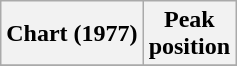<table class="wikitable sortable plainrowheaders" style="text-align:center">
<tr>
<th scope="col">Chart (1977)</th>
<th scope="col">Peak<br> position</th>
</tr>
<tr>
</tr>
</table>
